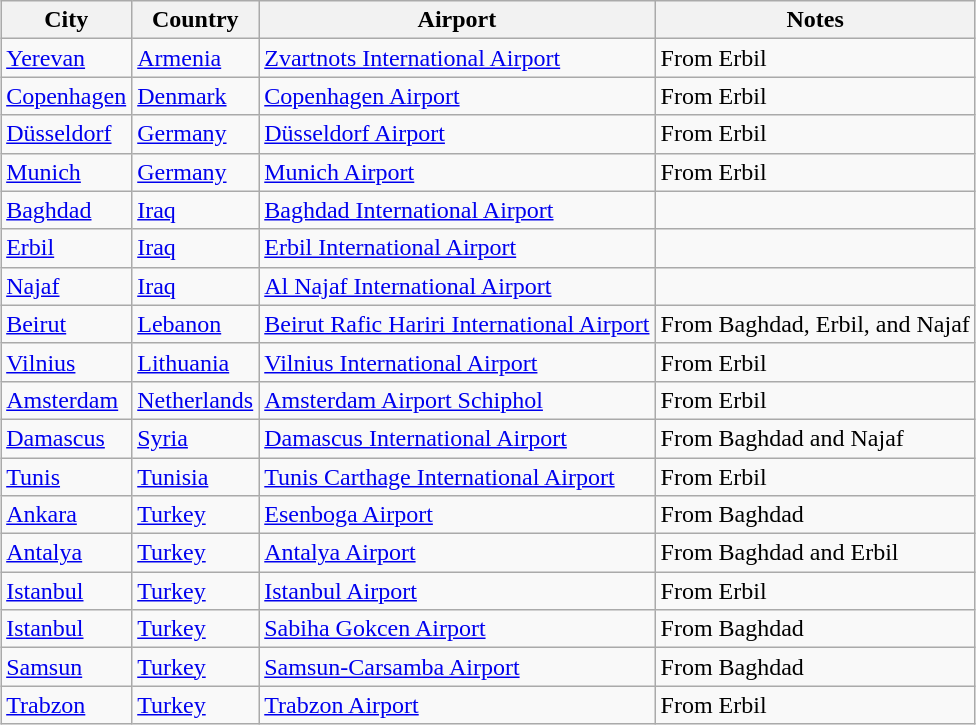<table class="sortable wikitable" style="margin:1em auto;">
<tr>
<th>City</th>
<th>Country</th>
<th>Airport</th>
<th>Notes</th>
</tr>
<tr>
<td><a href='#'>Yerevan</a></td>
<td><a href='#'>Armenia</a></td>
<td><a href='#'>Zvartnots International Airport</a></td>
<td>From Erbil</td>
</tr>
<tr>
<td><a href='#'>Copenhagen</a></td>
<td><a href='#'>Denmark</a></td>
<td><a href='#'>Copenhagen Airport</a></td>
<td>From Erbil</td>
</tr>
<tr>
<td><a href='#'>Düsseldorf</a></td>
<td><a href='#'>Germany</a></td>
<td><a href='#'>Düsseldorf Airport</a></td>
<td>From Erbil</td>
</tr>
<tr>
<td><a href='#'>Munich</a></td>
<td><a href='#'>Germany</a></td>
<td><a href='#'>Munich Airport</a></td>
<td>From Erbil</td>
</tr>
<tr>
<td><a href='#'>Baghdad</a></td>
<td><a href='#'>Iraq</a></td>
<td><a href='#'>Baghdad International Airport</a></td>
<td></td>
</tr>
<tr>
<td><a href='#'>Erbil</a></td>
<td><a href='#'>Iraq</a></td>
<td><a href='#'>Erbil International Airport</a></td>
<td></td>
</tr>
<tr>
<td><a href='#'>Najaf</a></td>
<td><a href='#'>Iraq</a></td>
<td><a href='#'>Al Najaf International Airport</a></td>
<td></td>
</tr>
<tr>
<td><a href='#'>Beirut</a></td>
<td><a href='#'>Lebanon</a></td>
<td><a href='#'>Beirut Rafic Hariri International Airport</a></td>
<td>From Baghdad, Erbil, and Najaf</td>
</tr>
<tr>
<td><a href='#'>Vilnius</a></td>
<td><a href='#'>Lithuania</a></td>
<td><a href='#'>Vilnius International Airport</a></td>
<td>From Erbil</td>
</tr>
<tr>
<td><a href='#'>Amsterdam</a></td>
<td><a href='#'>Netherlands</a></td>
<td><a href='#'>Amsterdam Airport Schiphol</a></td>
<td>From Erbil</td>
</tr>
<tr>
<td><a href='#'>Damascus</a></td>
<td><a href='#'>Syria</a></td>
<td><a href='#'>Damascus International Airport</a></td>
<td>From Baghdad and Najaf</td>
</tr>
<tr>
<td><a href='#'>Tunis</a></td>
<td><a href='#'>Tunisia</a></td>
<td><a href='#'>Tunis Carthage International Airport</a></td>
<td>From Erbil</td>
</tr>
<tr>
<td><a href='#'>Ankara</a></td>
<td><a href='#'>Turkey</a></td>
<td><a href='#'>Esenboga Airport</a></td>
<td>From Baghdad</td>
</tr>
<tr>
<td><a href='#'>Antalya</a></td>
<td><a href='#'>Turkey</a></td>
<td><a href='#'>Antalya Airport</a></td>
<td>From Baghdad and Erbil</td>
</tr>
<tr>
<td><a href='#'>Istanbul</a></td>
<td><a href='#'>Turkey</a></td>
<td><a href='#'>Istanbul Airport</a></td>
<td>From Erbil</td>
</tr>
<tr>
<td><a href='#'>Istanbul</a></td>
<td><a href='#'>Turkey</a></td>
<td><a href='#'>Sabiha Gokcen Airport</a></td>
<td>From Baghdad</td>
</tr>
<tr>
<td><a href='#'>Samsun</a></td>
<td><a href='#'>Turkey</a></td>
<td><a href='#'>Samsun-Carsamba Airport</a></td>
<td>From Baghdad</td>
</tr>
<tr>
<td><a href='#'>Trabzon</a></td>
<td><a href='#'>Turkey</a></td>
<td><a href='#'>Trabzon Airport</a></td>
<td>From Erbil</td>
</tr>
</table>
